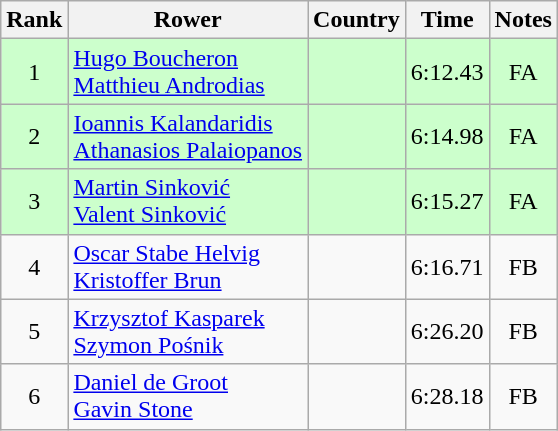<table class="wikitable" style="text-align:center">
<tr>
<th>Rank</th>
<th>Rower</th>
<th>Country</th>
<th>Time</th>
<th>Notes</th>
</tr>
<tr bgcolor=ccffcc>
<td>1</td>
<td align="left"><a href='#'>Hugo Boucheron</a><br><a href='#'>Matthieu Androdias</a></td>
<td align="left"></td>
<td>6:12.43</td>
<td>FA</td>
</tr>
<tr bgcolor=ccffcc>
<td>2</td>
<td align="left"><a href='#'>Ioannis Kalandaridis</a><br><a href='#'>Athanasios Palaiopanos</a></td>
<td align="left"></td>
<td>6:14.98</td>
<td>FA</td>
</tr>
<tr bgcolor=ccffcc>
<td>3</td>
<td align="left"><a href='#'>Martin Sinković</a><br><a href='#'>Valent Sinković</a></td>
<td align="left"></td>
<td>6:15.27</td>
<td>FA</td>
</tr>
<tr>
<td>4</td>
<td align="left"><a href='#'>Oscar Stabe Helvig</a><br><a href='#'>Kristoffer Brun</a></td>
<td align="left"></td>
<td>6:16.71</td>
<td>FB</td>
</tr>
<tr>
<td>5</td>
<td align="left"><a href='#'>Krzysztof Kasparek</a><br><a href='#'>Szymon Pośnik</a></td>
<td align="left"></td>
<td>6:26.20</td>
<td>FB</td>
</tr>
<tr>
<td>6</td>
<td align="left"><a href='#'>Daniel de Groot</a><br><a href='#'>Gavin Stone</a></td>
<td align="left"></td>
<td>6:28.18</td>
<td>FB</td>
</tr>
</table>
